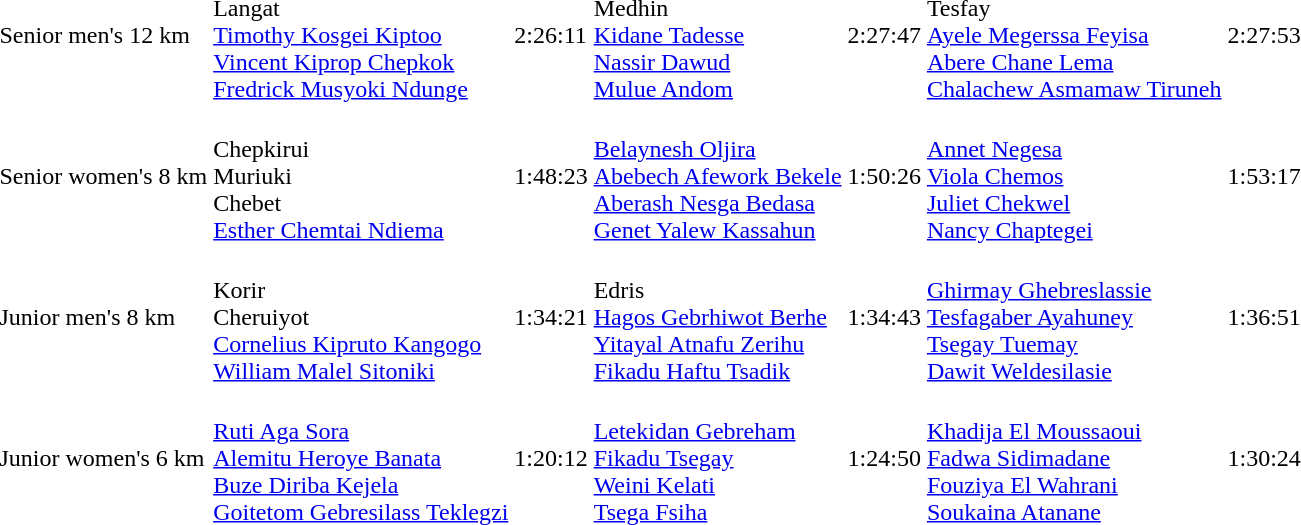<table>
<tr>
<td>Senior men's 12 km</td>
<td><br>Langat<br><a href='#'>Timothy Kosgei Kiptoo</a><br><a href='#'>Vincent Kiprop Chepkok</a><br><a href='#'>Fredrick Musyoki Ndunge</a></td>
<td>2:26:11</td>
<td><br>Medhin<br><a href='#'>Kidane Tadesse</a><br><a href='#'>Nassir Dawud</a><br><a href='#'>Mulue Andom</a></td>
<td>2:27:47</td>
<td><br>Tesfay<br><a href='#'>Ayele Megerssa Feyisa</a><br><a href='#'>Abere Chane Lema</a><br><a href='#'>Chalachew Asmamaw Tiruneh</a></td>
<td>2:27:53</td>
</tr>
<tr>
<td>Senior women's 8 km</td>
<td><br>Chepkirui<br>Muriuki<br>Chebet<br><a href='#'>Esther Chemtai Ndiema</a></td>
<td>1:48:23</td>
<td><br><a href='#'>Belaynesh Oljira</a><br><a href='#'>Abebech Afework Bekele</a><br><a href='#'>Aberash Nesga Bedasa</a><br><a href='#'>Genet Yalew Kassahun</a></td>
<td>1:50:26</td>
<td><br><a href='#'>Annet Negesa</a><br><a href='#'>Viola Chemos</a><br><a href='#'>Juliet Chekwel</a><br><a href='#'>Nancy Chaptegei</a></td>
<td>1:53:17</td>
</tr>
<tr>
<td>Junior men's 8 km</td>
<td><br>Korir<br>Cheruiyot<br><a href='#'>Cornelius Kipruto Kangogo</a><br><a href='#'>William Malel Sitoniki</a></td>
<td>1:34:21</td>
<td><br>Edris<br><a href='#'>Hagos Gebrhiwot Berhe</a><br><a href='#'>Yitayal Atnafu Zerihu</a><br><a href='#'>Fikadu Haftu Tsadik</a></td>
<td>1:34:43</td>
<td><br><a href='#'>Ghirmay Ghebreslassie</a><br><a href='#'>Tesfagaber Ayahuney</a><br><a href='#'>Tsegay Tuemay</a><br><a href='#'>Dawit Weldesilasie</a></td>
<td>1:36:51</td>
</tr>
<tr>
<td>Junior women's 6 km</td>
<td><br><a href='#'>Ruti Aga Sora</a><br><a href='#'>Alemitu Heroye Banata</a><br><a href='#'>Buze Diriba Kejela</a><br><a href='#'>Goitetom Gebresilass Teklegzi</a></td>
<td>1:20:12</td>
<td><br><a href='#'>Letekidan Gebreham</a><br><a href='#'>Fikadu Tsegay</a><br><a href='#'>Weini Kelati</a><br><a href='#'>Tsega Fsiha</a></td>
<td>1:24:50</td>
<td><br><a href='#'>Khadija El Moussaoui</a><br><a href='#'>Fadwa Sidimadane</a><br><a href='#'>Fouziya El Wahrani</a><br><a href='#'>Soukaina Atanane</a></td>
<td>1:30:24</td>
</tr>
</table>
